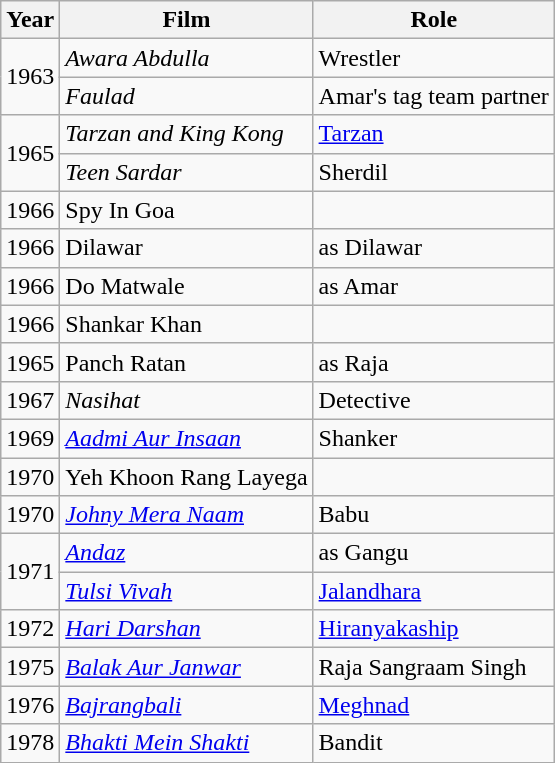<table class="wikitable">
<tr>
<th>Year</th>
<th>Film</th>
<th>Role</th>
</tr>
<tr>
<td rowspan="2">1963</td>
<td><em>Awara Abdulla</em></td>
<td>Wrestler</td>
</tr>
<tr>
<td><em>Faulad</em></td>
<td>Amar's tag team partner</td>
</tr>
<tr>
<td rowspan="2">1965</td>
<td><em>Tarzan and King Kong</em></td>
<td><a href='#'>Tarzan</a></td>
</tr>
<tr>
<td><em> Teen Sardar</em></td>
<td>Sherdil</td>
</tr>
<tr>
<td>1966</td>
<td>Spy In Goa</td>
<td></td>
</tr>
<tr>
<td>1966</td>
<td>Dilawar</td>
<td>as Dilawar</td>
</tr>
<tr>
<td>1966</td>
<td>Do Matwale</td>
<td>as Amar</td>
</tr>
<tr>
<td>1966</td>
<td>Shankar Khan</td>
<td></td>
</tr>
<tr>
<td>1965</td>
<td>Panch Ratan</td>
<td>as Raja</td>
</tr>
<tr>
<td>1967</td>
<td><em>Nasihat</em></td>
<td>Detective</td>
</tr>
<tr>
<td>1969</td>
<td><em><a href='#'>Aadmi Aur Insaan</a></em></td>
<td>Shanker</td>
</tr>
<tr>
<td>1970</td>
<td>Yeh Khoon Rang Layega</td>
<td></td>
</tr>
<tr>
<td>1970</td>
<td><em><a href='#'>Johny Mera Naam</a></em></td>
<td>Babu</td>
</tr>
<tr>
<td rowspan="2">1971</td>
<td><em><a href='#'>Andaz</a></em></td>
<td>as Gangu</td>
</tr>
<tr>
<td><em><a href='#'>Tulsi Vivah</a></em></td>
<td><a href='#'>Jalandhara</a></td>
</tr>
<tr>
<td>1972</td>
<td><em><a href='#'>Hari Darshan</a></em></td>
<td><a href='#'>Hiranyakaship</a></td>
</tr>
<tr>
<td>1975</td>
<td><em><a href='#'>Balak Aur Janwar</a></em></td>
<td>Raja Sangraam Singh</td>
</tr>
<tr>
<td>1976</td>
<td><em><a href='#'>Bajrangbali</a></em></td>
<td><a href='#'>Meghnad</a></td>
</tr>
<tr>
<td>1978</td>
<td><em><a href='#'>Bhakti Mein Shakti</a></em></td>
<td>Bandit</td>
</tr>
</table>
